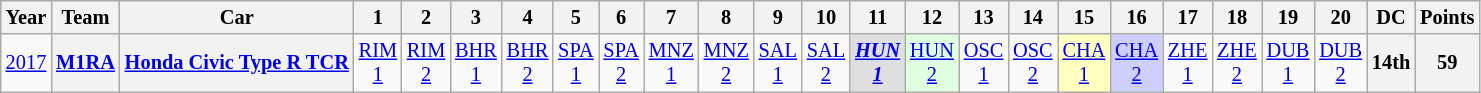<table class="wikitable" style="text-align:center; font-size:85%">
<tr>
<th>Year</th>
<th>Team</th>
<th>Car</th>
<th>1</th>
<th>2</th>
<th>3</th>
<th>4</th>
<th>5</th>
<th>6</th>
<th>7</th>
<th>8</th>
<th>9</th>
<th>10</th>
<th>11</th>
<th>12</th>
<th>13</th>
<th>14</th>
<th>15</th>
<th>16</th>
<th>17</th>
<th>18</th>
<th>19</th>
<th>20</th>
<th>DC</th>
<th>Points</th>
</tr>
<tr>
<td><a href='#'>2017</a></td>
<th><a href='#'>M1RA</a></th>
<th nowrap><a href='#'>Honda Civic Type R TCR</a></th>
<td><a href='#'>RIM<br>1</a></td>
<td><a href='#'>RIM<br>2</a></td>
<td><a href='#'>BHR<br>1</a></td>
<td><a href='#'>BHR<br>2</a></td>
<td><a href='#'>SPA<br>1</a></td>
<td><a href='#'>SPA<br>2</a></td>
<td><a href='#'>MNZ<br>1</a></td>
<td><a href='#'>MNZ<br>2</a></td>
<td><a href='#'>SAL<br>1</a></td>
<td><a href='#'>SAL<br>2</a></td>
<td style="background:#DFDFDF;"><strong><em><a href='#'>HUN<br>1</a></em></strong><br></td>
<td style="background:#DFFFDF;"><a href='#'>HUN<br>2</a><br></td>
<td><a href='#'>OSC<br>1</a></td>
<td><a href='#'>OSC<br>2</a></td>
<td style="background:#FFFFBF;"><a href='#'>CHA<br>1</a><br></td>
<td style="background:#CFCFFF;"><a href='#'>CHA<br>2</a><br></td>
<td><a href='#'>ZHE<br>1</a></td>
<td><a href='#'>ZHE<br>2</a></td>
<td><a href='#'>DUB<br>1</a></td>
<td><a href='#'>DUB<br>2</a></td>
<th>14th</th>
<th>59</th>
</tr>
</table>
